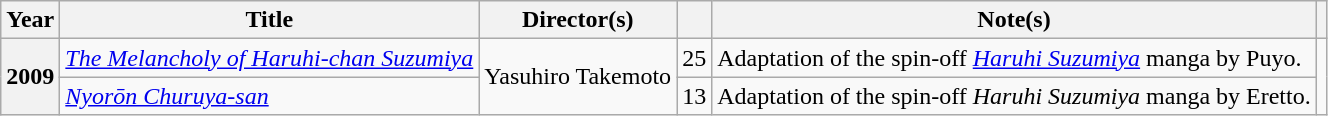<table class="wikitable sortable plainrowheaders">
<tr>
<th scope="col" class="unsortable" width=10>Year</th>
<th scope="col">Title</th>
<th scope="col">Director(s)</th>
<th scope="col"></th>
<th scope="col" class="unsortable">Note(s)</th>
<th scope="col" class="unsortable"></th>
</tr>
<tr>
<th scope="row" rowspan="2">2009</th>
<td><em><a href='#'>The Melancholy of Haruhi-chan Suzumiya</a></em></td>
<td rowspan="2">Yasuhiro Takemoto</td>
<td>25</td>
<td style="text-align:left;">Adaptation of the spin-off <em><a href='#'>Haruhi Suzumiya</a></em> manga by Puyo.</td>
<td rowspan="2"></td>
</tr>
<tr>
<td><em><a href='#'>Nyorōn Churuya-san</a></em></td>
<td>13</td>
<td style="text-align:left;">Adaptation of the spin-off <em>Haruhi Suzumiya</em> manga by Eretto.</td>
</tr>
</table>
